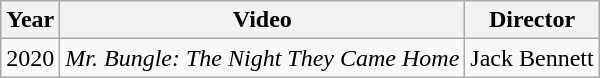<table class="wikitable">
<tr>
<th>Year</th>
<th>Video</th>
<th>Director</th>
</tr>
<tr>
<td>2020</td>
<td><em>Mr. Bungle: The Night They Came Home</em></td>
<td>Jack Bennett</td>
</tr>
</table>
